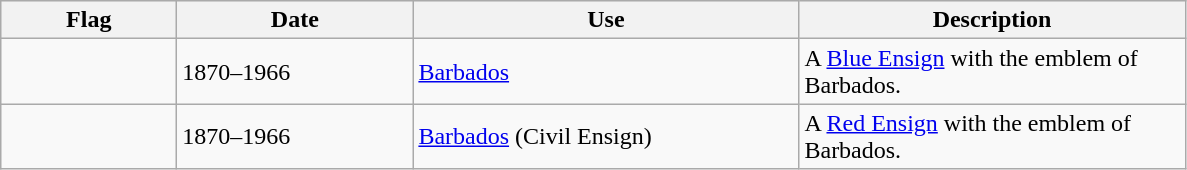<table class="wikitable">
<tr style="background:#efefef;">
<th style="width:110px;">Flag</th>
<th style="width:150px;">Date</th>
<th style="width:250px;">Use</th>
<th style="width:250px;">Description</th>
</tr>
<tr>
<td></td>
<td>1870–1966</td>
<td><a href='#'>Barbados</a></td>
<td>A <a href='#'>Blue Ensign</a> with the emblem of Barbados.</td>
</tr>
<tr>
<td></td>
<td>1870–1966</td>
<td><a href='#'>Barbados</a> (Civil Ensign)</td>
<td>A <a href='#'>Red Ensign</a> with the emblem of Barbados.</td>
</tr>
</table>
